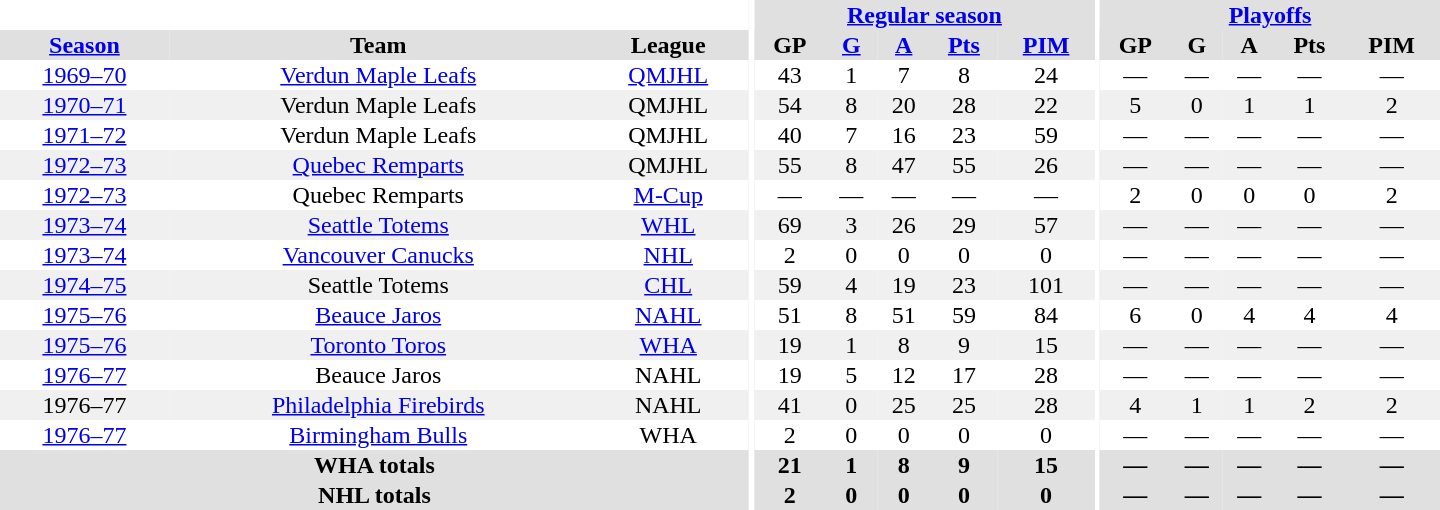<table border="0" cellpadding="1" cellspacing="0" style="text-align:center; width:60em">
<tr bgcolor="#e0e0e0">
<th colspan="3" bgcolor="#ffffff"></th>
<th rowspan="100" bgcolor="#ffffff"></th>
<th colspan="5"><a href='#'>Regular season</a></th>
<th rowspan="100" bgcolor="#ffffff"></th>
<th colspan="5"><a href='#'>Playoffs</a></th>
</tr>
<tr bgcolor="#e0e0e0">
<th><a href='#'>Season</a></th>
<th>Team</th>
<th>League</th>
<th>GP</th>
<th><a href='#'>G</a></th>
<th><a href='#'>A</a></th>
<th><a href='#'>Pts</a></th>
<th><a href='#'>PIM</a></th>
<th>GP</th>
<th>G</th>
<th>A</th>
<th>Pts</th>
<th>PIM</th>
</tr>
<tr>
<td><a href='#'>1969–70</a></td>
<td><a href='#'>Verdun Maple Leafs</a></td>
<td><a href='#'>QMJHL</a></td>
<td>43</td>
<td>1</td>
<td>7</td>
<td>8</td>
<td>24</td>
<td>—</td>
<td>—</td>
<td>—</td>
<td>—</td>
<td>—</td>
</tr>
<tr bgcolor="#f0f0f0">
<td><a href='#'>1970–71</a></td>
<td>Verdun Maple Leafs</td>
<td>QMJHL</td>
<td>54</td>
<td>8</td>
<td>20</td>
<td>28</td>
<td>22</td>
<td>5</td>
<td>0</td>
<td>1</td>
<td>1</td>
<td>2</td>
</tr>
<tr>
<td><a href='#'>1971–72</a></td>
<td>Verdun Maple Leafs</td>
<td>QMJHL</td>
<td>40</td>
<td>7</td>
<td>16</td>
<td>23</td>
<td>59</td>
<td>—</td>
<td>—</td>
<td>—</td>
<td>—</td>
<td>—</td>
</tr>
<tr bgcolor="#f0f0f0">
<td><a href='#'>1972–73</a></td>
<td><a href='#'>Quebec Remparts</a></td>
<td>QMJHL</td>
<td>55</td>
<td>8</td>
<td>47</td>
<td>55</td>
<td>26</td>
<td>—</td>
<td>—</td>
<td>—</td>
<td>—</td>
<td>—</td>
</tr>
<tr>
<td><a href='#'>1972–73</a></td>
<td>Quebec Remparts</td>
<td><a href='#'>M-Cup</a></td>
<td>—</td>
<td>—</td>
<td>—</td>
<td>—</td>
<td>—</td>
<td>2</td>
<td>0</td>
<td>0</td>
<td>0</td>
<td>2</td>
</tr>
<tr bgcolor="#f0f0f0">
<td><a href='#'>1973–74</a></td>
<td><a href='#'>Seattle Totems</a></td>
<td><a href='#'>WHL</a></td>
<td>69</td>
<td>3</td>
<td>26</td>
<td>29</td>
<td>57</td>
<td>—</td>
<td>—</td>
<td>—</td>
<td>—</td>
<td>—</td>
</tr>
<tr>
<td><a href='#'>1973–74</a></td>
<td><a href='#'>Vancouver Canucks</a></td>
<td><a href='#'>NHL</a></td>
<td>2</td>
<td>0</td>
<td>0</td>
<td>0</td>
<td>0</td>
<td>—</td>
<td>—</td>
<td>—</td>
<td>—</td>
<td>—</td>
</tr>
<tr bgcolor="#f0f0f0">
<td><a href='#'>1974–75</a></td>
<td>Seattle Totems</td>
<td><a href='#'>CHL</a></td>
<td>59</td>
<td>4</td>
<td>19</td>
<td>23</td>
<td>101</td>
<td>—</td>
<td>—</td>
<td>—</td>
<td>—</td>
<td>—</td>
</tr>
<tr>
<td><a href='#'>1975–76</a></td>
<td><a href='#'>Beauce Jaros</a></td>
<td><a href='#'>NAHL</a></td>
<td>51</td>
<td>8</td>
<td>51</td>
<td>59</td>
<td>84</td>
<td>6</td>
<td>0</td>
<td>4</td>
<td>4</td>
<td>4</td>
</tr>
<tr bgcolor="#f0f0f0">
<td><a href='#'>1975–76</a></td>
<td><a href='#'>Toronto Toros</a></td>
<td><a href='#'>WHA</a></td>
<td>19</td>
<td>1</td>
<td>8</td>
<td>9</td>
<td>15</td>
<td>—</td>
<td>—</td>
<td>—</td>
<td>—</td>
<td>—</td>
</tr>
<tr>
<td><a href='#'>1976–77</a></td>
<td>Beauce Jaros</td>
<td>NAHL</td>
<td>19</td>
<td>5</td>
<td>12</td>
<td>17</td>
<td>28</td>
<td>—</td>
<td>—</td>
<td>—</td>
<td>—</td>
<td>—</td>
</tr>
<tr bgcolor="#f0f0f0">
<td>1976–77</td>
<td><a href='#'>Philadelphia Firebirds</a></td>
<td>NAHL</td>
<td>41</td>
<td>0</td>
<td>25</td>
<td>25</td>
<td>28</td>
<td>4</td>
<td>1</td>
<td>1</td>
<td>2</td>
<td>2</td>
</tr>
<tr>
<td><a href='#'>1976–77</a></td>
<td><a href='#'>Birmingham Bulls</a></td>
<td>WHA</td>
<td>2</td>
<td>0</td>
<td>0</td>
<td>0</td>
<td>0</td>
<td>—</td>
<td>—</td>
<td>—</td>
<td>—</td>
<td>—</td>
</tr>
<tr bgcolor="#e0e0e0">
<th colspan="3">WHA totals</th>
<th>21</th>
<th>1</th>
<th>8</th>
<th>9</th>
<th>15</th>
<th>—</th>
<th>—</th>
<th>—</th>
<th>—</th>
<th>—</th>
</tr>
<tr bgcolor="#e0e0e0">
<th colspan="3">NHL totals</th>
<th>2</th>
<th>0</th>
<th>0</th>
<th>0</th>
<th>0</th>
<th>—</th>
<th>—</th>
<th>—</th>
<th>—</th>
<th>—</th>
</tr>
</table>
